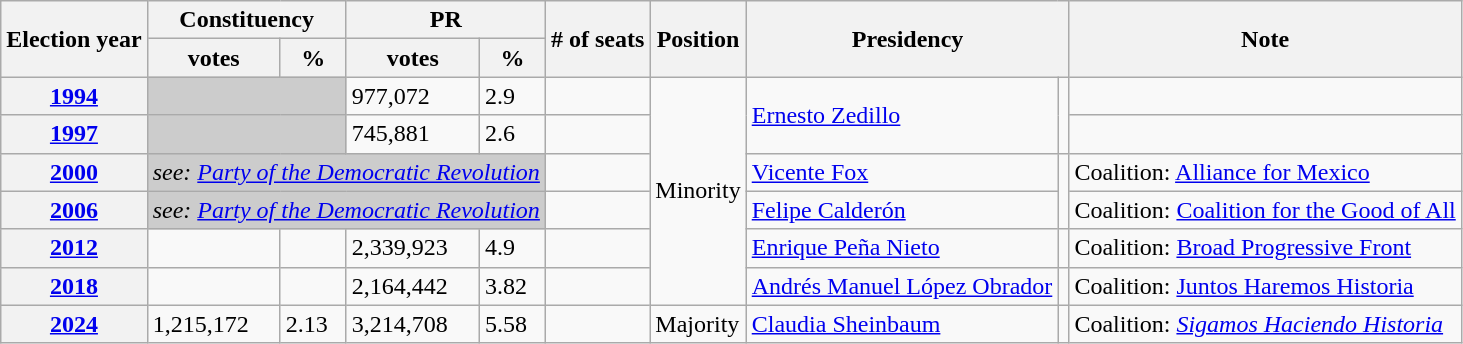<table class="wikitable">
<tr>
<th rowspan="2">Election year</th>
<th colspan="2">Constituency</th>
<th colspan="2">PR</th>
<th rowspan="2"># of seats</th>
<th rowspan="2">Position</th>
<th colspan="2" rowspan="2">Presidency</th>
<th rowspan="2">Note</th>
</tr>
<tr>
<th>votes</th>
<th>%</th>
<th>votes</th>
<th>%</th>
</tr>
<tr>
<th><a href='#'>1994</a></th>
<td colspan="2" bgcolor="#cccccc"></td>
<td>977,072</td>
<td>2.9</td>
<td></td>
<td rowspan="6">Minority</td>
<td rowspan="2"><a href='#'>Ernesto Zedillo</a></td>
<td rowspan="2"></td>
<td></td>
</tr>
<tr>
<th><a href='#'>1997</a></th>
<td colspan="2" bgcolor="#cccccc"></td>
<td>745,881</td>
<td>2.6</td>
<td></td>
<td></td>
</tr>
<tr>
<th><a href='#'>2000</a></th>
<td colspan="4" bgcolor="#cccccc"><em>see: <a href='#'>Party of the Democratic Revolution</a></em></td>
<td></td>
<td><a href='#'>Vicente Fox</a></td>
<td rowspan="2"></td>
<td>Coalition: <a href='#'>Alliance for Mexico</a></td>
</tr>
<tr>
<th><a href='#'>2006</a></th>
<td colspan="4" bgcolor="#cccccc"><em>see: <a href='#'>Party of the Democratic Revolution</a></em></td>
<td></td>
<td><a href='#'>Felipe Calderón</a></td>
<td>Coalition: <a href='#'>Coalition for the Good of All</a></td>
</tr>
<tr>
<th><a href='#'>2012</a></th>
<td></td>
<td></td>
<td>2,339,923</td>
<td>4.9</td>
<td></td>
<td><a href='#'>Enrique Peña Nieto</a></td>
<td></td>
<td>Coalition: <a href='#'>Broad Progressive Front</a></td>
</tr>
<tr>
<th><a href='#'>2018</a></th>
<td></td>
<td></td>
<td>2,164,442</td>
<td>3.82</td>
<td></td>
<td><a href='#'>Andrés Manuel López Obrador</a></td>
<td></td>
<td>Coalition: <a href='#'>Juntos Haremos Historia</a></td>
</tr>
<tr>
<th><a href='#'>2024</a></th>
<td>1,215,172</td>
<td>2.13</td>
<td>3,214,708</td>
<td>5.58</td>
<td></td>
<td>Majority</td>
<td><a href='#'>Claudia Sheinbaum</a></td>
<td></td>
<td>Coalition: <em><a href='#'>Sigamos Haciendo Historia</a></em></td>
</tr>
</table>
